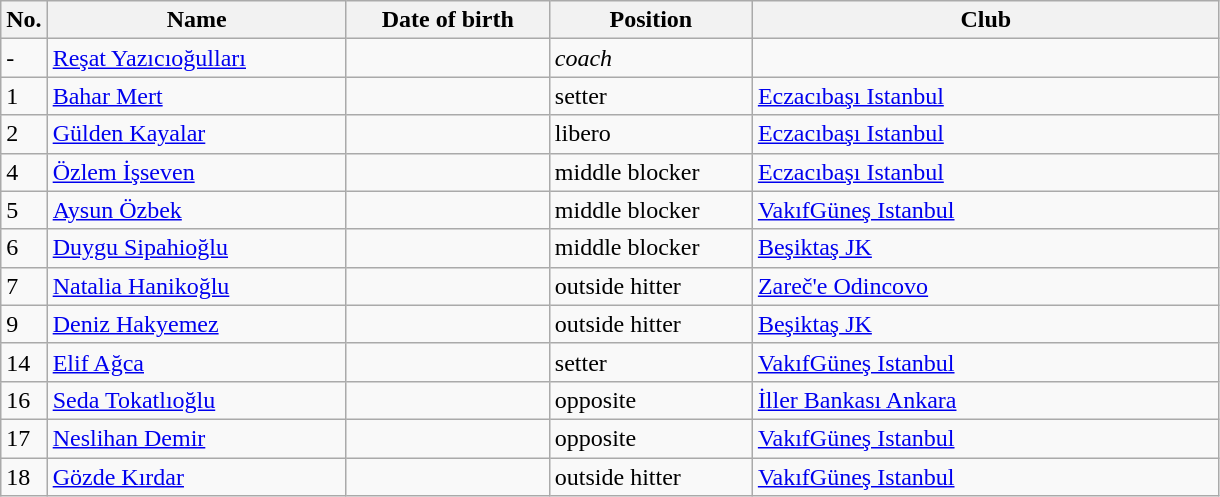<table class=wikitable sortable style=font-size:100%; text-align:center;>
<tr>
<th>No.</th>
<th style=width:12em>Name</th>
<th style=width:8em>Date of birth</th>
<th style=width:8em>Position</th>
<th style=width:19em>Club</th>
</tr>
<tr>
<td>-</td>
<td><a href='#'>Reşat Yazıcıoğulları</a></td>
<td></td>
<td><em>coach</em></td>
<td></td>
</tr>
<tr>
<td>1</td>
<td><a href='#'>Bahar Mert</a></td>
<td></td>
<td>setter</td>
<td> <a href='#'>Eczacıbaşı Istanbul</a></td>
</tr>
<tr>
<td>2</td>
<td><a href='#'>Gülden Kayalar</a></td>
<td></td>
<td>libero</td>
<td> <a href='#'>Eczacıbaşı Istanbul</a></td>
</tr>
<tr>
<td>4</td>
<td><a href='#'>Özlem İşseven</a></td>
<td></td>
<td>middle blocker</td>
<td> <a href='#'>Eczacıbaşı Istanbul</a></td>
</tr>
<tr>
<td>5</td>
<td><a href='#'>Aysun Özbek</a></td>
<td></td>
<td>middle blocker</td>
<td> <a href='#'>VakıfGüneş Istanbul</a></td>
</tr>
<tr>
<td>6</td>
<td><a href='#'>Duygu Sipahioğlu</a></td>
<td></td>
<td>middle blocker</td>
<td> <a href='#'>Beşiktaş JK</a></td>
</tr>
<tr>
<td>7</td>
<td><a href='#'>Natalia Hanikoğlu</a></td>
<td></td>
<td>outside hitter</td>
<td> <a href='#'>Zareč'e Odincovo</a></td>
</tr>
<tr>
<td>9</td>
<td><a href='#'>Deniz Hakyemez</a></td>
<td></td>
<td>outside hitter</td>
<td> <a href='#'>Beşiktaş JK</a></td>
</tr>
<tr>
<td>14</td>
<td><a href='#'>Elif Ağca</a></td>
<td></td>
<td>setter</td>
<td> <a href='#'>VakıfGüneş Istanbul</a></td>
</tr>
<tr>
<td>16</td>
<td><a href='#'>Seda Tokatlıoğlu</a></td>
<td></td>
<td>opposite</td>
<td> <a href='#'>İller Bankası Ankara</a></td>
</tr>
<tr>
<td>17</td>
<td><a href='#'>Neslihan Demir</a></td>
<td></td>
<td>opposite</td>
<td> <a href='#'>VakıfGüneş Istanbul</a></td>
</tr>
<tr>
<td>18</td>
<td><a href='#'>Gözde Kırdar</a></td>
<td></td>
<td>outside hitter</td>
<td> <a href='#'>VakıfGüneş Istanbul</a></td>
</tr>
</table>
